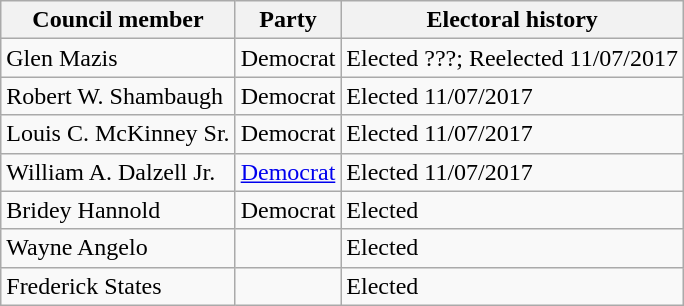<table class="wikitable">
<tr>
<th>Council member</th>
<th>Party</th>
<th>Electoral history</th>
</tr>
<tr>
<td>Glen Mazis</td>
<td>Democrat</td>
<td>Elected ???; Reelected 11/07/2017</td>
</tr>
<tr>
<td>Robert W. Shambaugh</td>
<td>Democrat</td>
<td>Elected 11/07/2017</td>
</tr>
<tr>
<td>Louis C. McKinney Sr.</td>
<td>Democrat</td>
<td>Elected 11/07/2017</td>
</tr>
<tr>
<td>William A. Dalzell Jr.</td>
<td><a href='#'>Democrat</a></td>
<td>Elected 11/07/2017</td>
</tr>
<tr>
<td>Bridey Hannold</td>
<td>Democrat</td>
<td>Elected</td>
</tr>
<tr>
<td>Wayne Angelo</td>
<td></td>
<td>Elected</td>
</tr>
<tr>
<td>Frederick States</td>
<td></td>
<td>Elected</td>
</tr>
</table>
